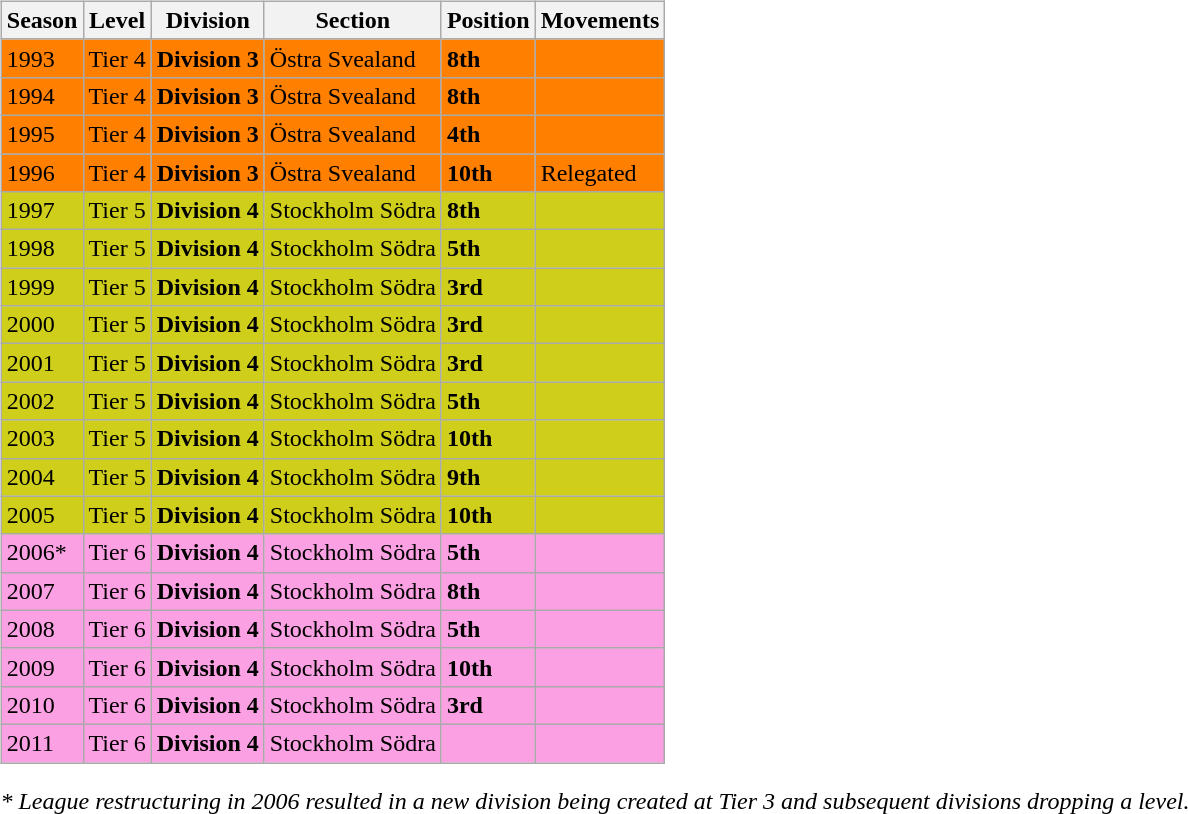<table class="mw-collapsible">
<tr>
<td valign="top" width=0%><br><table class="wikitable">
<tr style="background:#f0f6fa;">
<th><strong>Season</strong></th>
<th><strong>Level</strong></th>
<th><strong>Division</strong></th>
<th><strong>Section</strong></th>
<th><strong>Position</strong></th>
<th><strong>Movements</strong></th>
</tr>
<tr>
<td style="background:#FF7F00;">1993</td>
<td style="background:#FF7F00;">Tier 4</td>
<td style="background:#FF7F00;"><strong>Division 3</strong></td>
<td style="background:#FF7F00;">Östra Svealand</td>
<td style="background:#FF7F00;"><strong>8th</strong></td>
<td style="background:#FF7F00;"></td>
</tr>
<tr>
<td style="background:#FF7F00;">1994</td>
<td style="background:#FF7F00;">Tier 4</td>
<td style="background:#FF7F00;"><strong>Division 3</strong></td>
<td style="background:#FF7F00;">Östra Svealand</td>
<td style="background:#FF7F00;"><strong>8th</strong></td>
<td style="background:#FF7F00;"></td>
</tr>
<tr>
<td style="background:#FF7F00;">1995</td>
<td style="background:#FF7F00;">Tier 4</td>
<td style="background:#FF7F00;"><strong>Division 3</strong></td>
<td style="background:#FF7F00;">Östra Svealand</td>
<td style="background:#FF7F00;"><strong>4th</strong></td>
<td style="background:#FF7F00;"></td>
</tr>
<tr>
<td style="background:#FF7F00;">1996</td>
<td style="background:#FF7F00;">Tier 4</td>
<td style="background:#FF7F00;"><strong>Division 3</strong></td>
<td style="background:#FF7F00;">Östra Svealand</td>
<td style="background:#FF7F00;"><strong>10th</strong></td>
<td style="background:#FF7F00;">Relegated</td>
</tr>
<tr>
<td style="background:#CECE1B;">1997</td>
<td style="background:#CECE1B;">Tier 5</td>
<td style="background:#CECE1B;"><strong>Division 4</strong></td>
<td style="background:#CECE1B;">Stockholm Södra</td>
<td style="background:#CECE1B;"><strong>8th</strong></td>
<td style="background:#CECE1B;"></td>
</tr>
<tr>
<td style="background:#CECE1B;">1998</td>
<td style="background:#CECE1B;">Tier 5</td>
<td style="background:#CECE1B;"><strong>Division 4</strong></td>
<td style="background:#CECE1B;">Stockholm Södra</td>
<td style="background:#CECE1B;"><strong>5th</strong></td>
<td style="background:#CECE1B;"></td>
</tr>
<tr>
<td style="background:#CECE1B;">1999</td>
<td style="background:#CECE1B;">Tier 5</td>
<td style="background:#CECE1B;"><strong>Division 4</strong></td>
<td style="background:#CECE1B;">Stockholm Södra</td>
<td style="background:#CECE1B;"><strong>3rd</strong></td>
<td style="background:#CECE1B;"></td>
</tr>
<tr>
<td style="background:#CECE1B;">2000</td>
<td style="background:#CECE1B;">Tier 5</td>
<td style="background:#CECE1B;"><strong>Division 4</strong></td>
<td style="background:#CECE1B;">Stockholm Södra</td>
<td style="background:#CECE1B;"><strong>3rd</strong></td>
<td style="background:#CECE1B;"></td>
</tr>
<tr>
<td style="background:#CECE1B;">2001</td>
<td style="background:#CECE1B;">Tier 5</td>
<td style="background:#CECE1B;"><strong>Division 4</strong></td>
<td style="background:#CECE1B;">Stockholm Södra</td>
<td style="background:#CECE1B;"><strong>3rd</strong></td>
<td style="background:#CECE1B;"></td>
</tr>
<tr>
<td style="background:#CECE1B;">2002</td>
<td style="background:#CECE1B;">Tier 5</td>
<td style="background:#CECE1B;"><strong>Division 4</strong></td>
<td style="background:#CECE1B;">Stockholm Södra</td>
<td style="background:#CECE1B;"><strong>5th</strong></td>
<td style="background:#CECE1B;"></td>
</tr>
<tr>
<td style="background:#CECE1B;">2003</td>
<td style="background:#CECE1B;">Tier 5</td>
<td style="background:#CECE1B;"><strong>Division 4</strong></td>
<td style="background:#CECE1B;">Stockholm Södra</td>
<td style="background:#CECE1B;"><strong>10th</strong></td>
<td style="background:#CECE1B;"></td>
</tr>
<tr>
<td style="background:#CECE1B;">2004</td>
<td style="background:#CECE1B;">Tier 5</td>
<td style="background:#CECE1B;"><strong>Division 4</strong></td>
<td style="background:#CECE1B;">Stockholm Södra</td>
<td style="background:#CECE1B;"><strong>9th</strong></td>
<td style="background:#CECE1B;"></td>
</tr>
<tr>
<td style="background:#CECE1B;">2005</td>
<td style="background:#CECE1B;">Tier 5</td>
<td style="background:#CECE1B;"><strong>Division 4</strong></td>
<td style="background:#CECE1B;">Stockholm Södra</td>
<td style="background:#CECE1B;"><strong>10th</strong></td>
<td style="background:#CECE1B;"></td>
</tr>
<tr>
<td style="background:#FBA0E3;">2006*</td>
<td style="background:#FBA0E3;">Tier 6</td>
<td style="background:#FBA0E3;"><strong>Division 4</strong></td>
<td style="background:#FBA0E3;">Stockholm Södra</td>
<td style="background:#FBA0E3;"><strong>5th</strong></td>
<td style="background:#FBA0E3;"></td>
</tr>
<tr>
<td style="background:#FBA0E3;">2007</td>
<td style="background:#FBA0E3;">Tier 6</td>
<td style="background:#FBA0E3;"><strong>Division 4</strong></td>
<td style="background:#FBA0E3;">Stockholm Södra</td>
<td style="background:#FBA0E3;"><strong>8th</strong></td>
<td style="background:#FBA0E3;"></td>
</tr>
<tr>
<td style="background:#FBA0E3;">2008</td>
<td style="background:#FBA0E3;">Tier 6</td>
<td style="background:#FBA0E3;"><strong>Division 4</strong></td>
<td style="background:#FBA0E3;">Stockholm Södra</td>
<td style="background:#FBA0E3;"><strong>5th</strong></td>
<td style="background:#FBA0E3;"></td>
</tr>
<tr>
<td style="background:#FBA0E3;">2009</td>
<td style="background:#FBA0E3;">Tier 6</td>
<td style="background:#FBA0E3;"><strong>Division 4</strong></td>
<td style="background:#FBA0E3;">Stockholm Södra</td>
<td style="background:#FBA0E3;"><strong>10th</strong></td>
<td style="background:#FBA0E3;"></td>
</tr>
<tr>
<td style="background:#FBA0E3;">2010</td>
<td style="background:#FBA0E3;">Tier 6</td>
<td style="background:#FBA0E3;"><strong>Division 4</strong></td>
<td style="background:#FBA0E3;">Stockholm Södra</td>
<td style="background:#FBA0E3;"><strong>3rd</strong></td>
<td style="background:#FBA0E3;"></td>
</tr>
<tr>
<td style="background:#FBA0E3;">2011</td>
<td style="background:#FBA0E3;">Tier 6</td>
<td style="background:#FBA0E3;"><strong>Division 4</strong></td>
<td style="background:#FBA0E3;">Stockholm Södra</td>
<td style="background:#FBA0E3;"></td>
<td style="background:#FBA0E3;"></td>
</tr>
</table>
<em>* League restructuring in 2006 resulted in a new division being created at Tier 3 and subsequent divisions dropping a level.</em> 


</td>
</tr>
</table>
